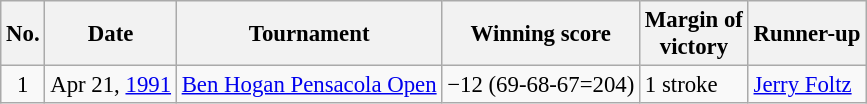<table class="wikitable" style="font-size:95%;">
<tr>
<th>No.</th>
<th>Date</th>
<th>Tournament</th>
<th>Winning score</th>
<th>Margin of<br>victory</th>
<th>Runner-up</th>
</tr>
<tr>
<td align=center>1</td>
<td align=right>Apr 21, <a href='#'>1991</a></td>
<td><a href='#'>Ben Hogan Pensacola Open</a></td>
<td>−12 (69-68-67=204)</td>
<td>1 stroke</td>
<td> <a href='#'>Jerry Foltz</a></td>
</tr>
</table>
